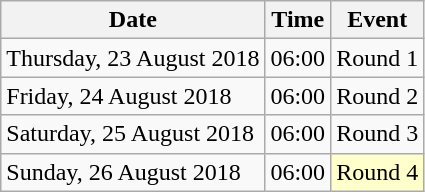<table class = "wikitable">
<tr>
<th>Date</th>
<th>Time</th>
<th>Event</th>
</tr>
<tr>
<td>Thursday, 23 August 2018</td>
<td>06:00</td>
<td>Round 1</td>
</tr>
<tr>
<td>Friday, 24 August 2018</td>
<td>06:00</td>
<td>Round 2</td>
</tr>
<tr>
<td>Saturday, 25 August 2018</td>
<td>06:00</td>
<td>Round 3</td>
</tr>
<tr>
<td>Sunday, 26 August 2018</td>
<td>06:00</td>
<td style="background:#ffffcc;">Round 4</td>
</tr>
</table>
